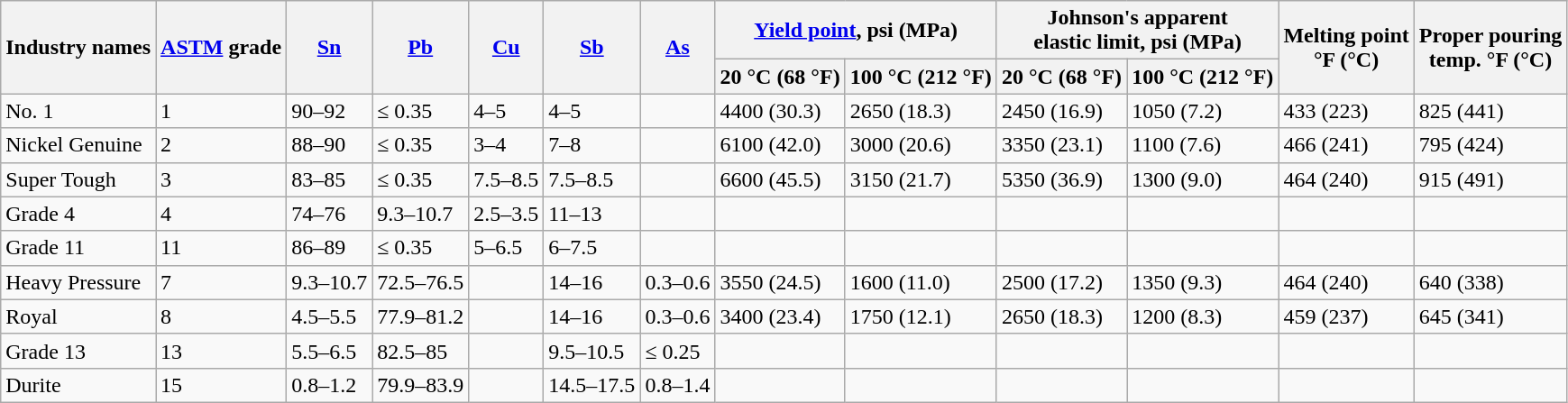<table class="wikitable sortable">
<tr>
<th rowspan=2>Industry names</th>
<th rowspan=2><a href='#'>ASTM</a> grade</th>
<th rowspan=2><a href='#'>Sn</a></th>
<th rowspan=2><a href='#'>Pb</a></th>
<th rowspan=2><a href='#'>Cu</a></th>
<th rowspan=2><a href='#'>Sb</a></th>
<th rowspan=2><a href='#'>As</a></th>
<th colspan="2"><a href='#'>Yield point</a>, psi (MPa)</th>
<th colspan=2>Johnson's apparent<br> elastic limit, psi (MPa)</th>
<th rowspan=2>Melting point<br>°F (°C)</th>
<th rowspan=2>Proper pouring<br>temp. °F (°C)</th>
</tr>
<tr>
<th>20 °C (68 °F)</th>
<th>100 °C (212 °F)</th>
<th>20 °C (68 °F)</th>
<th>100 °C (212 °F)</th>
</tr>
<tr>
<td>No. 1</td>
<td>1</td>
<td>90–92</td>
<td>≤ 0.35</td>
<td>4–5</td>
<td>4–5</td>
<td></td>
<td>4400 (30.3)</td>
<td>2650 (18.3)</td>
<td>2450 (16.9)</td>
<td>1050 (7.2)</td>
<td>433 (223)</td>
<td>825 (441)</td>
</tr>
<tr>
<td>Nickel Genuine</td>
<td>2</td>
<td>88–90</td>
<td>≤ 0.35</td>
<td>3–4</td>
<td>7–8</td>
<td></td>
<td>6100 (42.0)</td>
<td>3000 (20.6)</td>
<td>3350 (23.1)</td>
<td>1100 (7.6)</td>
<td>466 (241)</td>
<td>795 (424)</td>
</tr>
<tr>
<td>Super Tough</td>
<td>3</td>
<td>83–85</td>
<td>≤ 0.35</td>
<td>7.5–8.5</td>
<td>7.5–8.5</td>
<td></td>
<td>6600 (45.5)</td>
<td>3150 (21.7)</td>
<td>5350 (36.9)</td>
<td>1300 (9.0)</td>
<td>464 (240)</td>
<td>915 (491)</td>
</tr>
<tr>
<td>Grade 4</td>
<td>4</td>
<td>74–76</td>
<td>9.3–10.7</td>
<td>2.5–3.5</td>
<td>11–13</td>
<td></td>
<td></td>
<td></td>
<td></td>
<td></td>
<td></td>
<td></td>
</tr>
<tr>
<td>Grade 11</td>
<td>11</td>
<td>86–89</td>
<td>≤ 0.35</td>
<td>5–6.5</td>
<td>6–7.5</td>
<td></td>
<td></td>
<td></td>
<td></td>
<td></td>
<td></td>
<td></td>
</tr>
<tr>
<td>Heavy Pressure</td>
<td>7</td>
<td>9.3–10.7</td>
<td>72.5–76.5</td>
<td></td>
<td>14–16</td>
<td>0.3–0.6</td>
<td>3550 (24.5)</td>
<td>1600 (11.0)</td>
<td>2500 (17.2)</td>
<td>1350 (9.3)</td>
<td>464 (240)</td>
<td>640 (338)</td>
</tr>
<tr>
<td>Royal</td>
<td>8</td>
<td>4.5–5.5</td>
<td>77.9–81.2</td>
<td></td>
<td>14–16</td>
<td>0.3–0.6</td>
<td>3400 (23.4)</td>
<td>1750 (12.1)</td>
<td>2650 (18.3)</td>
<td>1200 (8.3)</td>
<td>459 (237)</td>
<td>645 (341)</td>
</tr>
<tr>
<td>Grade 13</td>
<td>13</td>
<td>5.5–6.5</td>
<td>82.5–85</td>
<td></td>
<td>9.5–10.5</td>
<td>≤ 0.25</td>
<td></td>
<td></td>
<td></td>
<td></td>
<td></td>
<td></td>
</tr>
<tr>
<td>Durite</td>
<td>15</td>
<td>0.8–1.2</td>
<td>79.9–83.9</td>
<td></td>
<td>14.5–17.5</td>
<td>0.8–1.4</td>
<td></td>
<td></td>
<td></td>
<td></td>
<td></td>
<td></td>
</tr>
</table>
